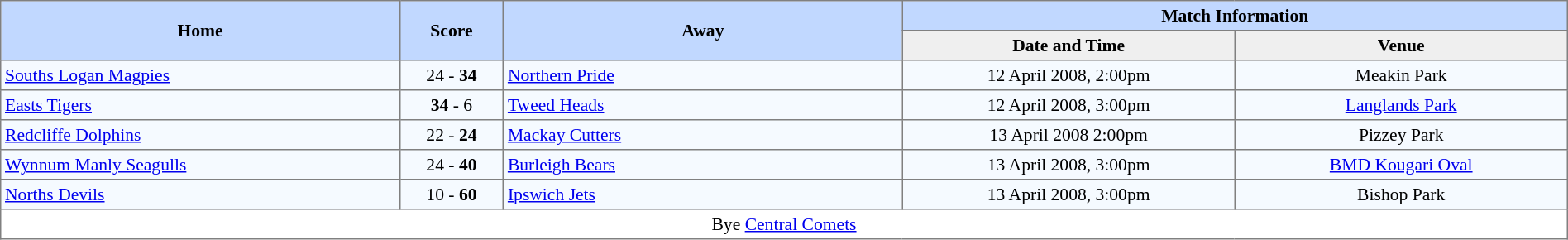<table border=1 style="border-collapse:collapse; font-size:90%; text-align:center;" cellpadding=3 cellspacing=0>
<tr bgcolor=#C1D8FF>
<th rowspan=2 width=12%>Home</th>
<th rowspan=2 width=3%>Score</th>
<th rowspan=2 width=12%>Away</th>
<th colspan=5>Match Information</th>
</tr>
<tr bgcolor=#EFEFEF>
<th width=10%>Date and Time</th>
<th width=10%>Venue</th>
</tr>
<tr bgcolor=#F5FAFF>
<td align=left> <a href='#'>Souths Logan Magpies</a></td>
<td>24 - <strong>34</strong></td>
<td align=left> <a href='#'>Northern Pride</a></td>
<td>12 April 2008, 2:00pm</td>
<td>Meakin Park</td>
</tr>
<tr bgcolor=#F5FAFF>
<td align=left> <a href='#'>Easts Tigers</a></td>
<td><strong>34</strong> - 6</td>
<td align=left> <a href='#'>Tweed Heads</a></td>
<td>12 April 2008, 3:00pm</td>
<td><a href='#'>Langlands Park</a></td>
</tr>
<tr bgcolor=#F5FAFF>
<td align=left> <a href='#'>Redcliffe Dolphins</a></td>
<td>22 - <strong>24</strong></td>
<td align=left> <a href='#'>Mackay Cutters</a></td>
<td>13 April 2008 2:00pm</td>
<td>Pizzey Park</td>
</tr>
<tr bgcolor=#F5FAFF>
<td align=left> <a href='#'>Wynnum Manly Seagulls</a></td>
<td>24 - <strong>40</strong></td>
<td align=left> <a href='#'>Burleigh Bears</a></td>
<td>13 April 2008, 3:00pm</td>
<td><a href='#'>BMD Kougari Oval</a></td>
</tr>
<tr bgcolor=#F5FAFF>
<td align=left> <a href='#'>Norths Devils</a></td>
<td>10 - <strong>60</strong></td>
<td align=left> <a href='#'>Ipswich Jets</a></td>
<td>13 April 2008, 3:00pm</td>
<td>Bishop Park</td>
</tr>
<tr>
<td colspan=5>Bye  <a href='#'>Central Comets</a></td>
</tr>
</table>
